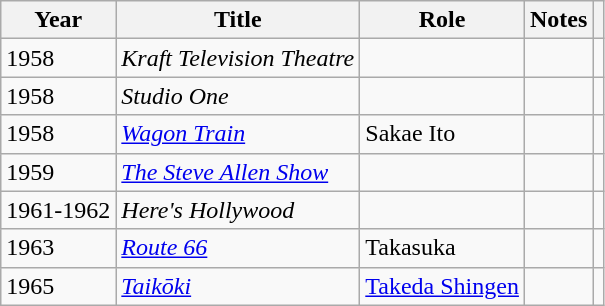<table class="wikitable plainrowheaders sortable">
<tr>
<th scope="col">Year</th>
<th scope="col">Title</th>
<th scope="col">Role</th>
<th scope="col">Notes</th>
<th scope="col" class="unsortable"></th>
</tr>
<tr>
<td>1958</td>
<td><em>Kraft Television Theatre</em></td>
<td></td>
<td></td>
<td></td>
</tr>
<tr>
<td>1958</td>
<td><em>Studio One</em></td>
<td></td>
<td></td>
<td></td>
</tr>
<tr>
<td>1958</td>
<td><em><a href='#'>Wagon Train</a></em></td>
<td>Sakae Ito</td>
<td></td>
<td></td>
</tr>
<tr>
<td>1959</td>
<td><em><a href='#'>The Steve Allen Show</a></em></td>
<td></td>
<td></td>
<td></td>
</tr>
<tr>
<td>1961-1962</td>
<td><em>Here's Hollywood</em></td>
<td></td>
<td></td>
<td></td>
</tr>
<tr>
<td>1963</td>
<td><em><a href='#'>Route 66</a></em></td>
<td>Takasuka</td>
<td></td>
<td></td>
</tr>
<tr>
<td>1965</td>
<td><em><a href='#'>Taikōki</a></em></td>
<td><a href='#'>Takeda Shingen</a></td>
<td></td>
<td></td>
</tr>
</table>
